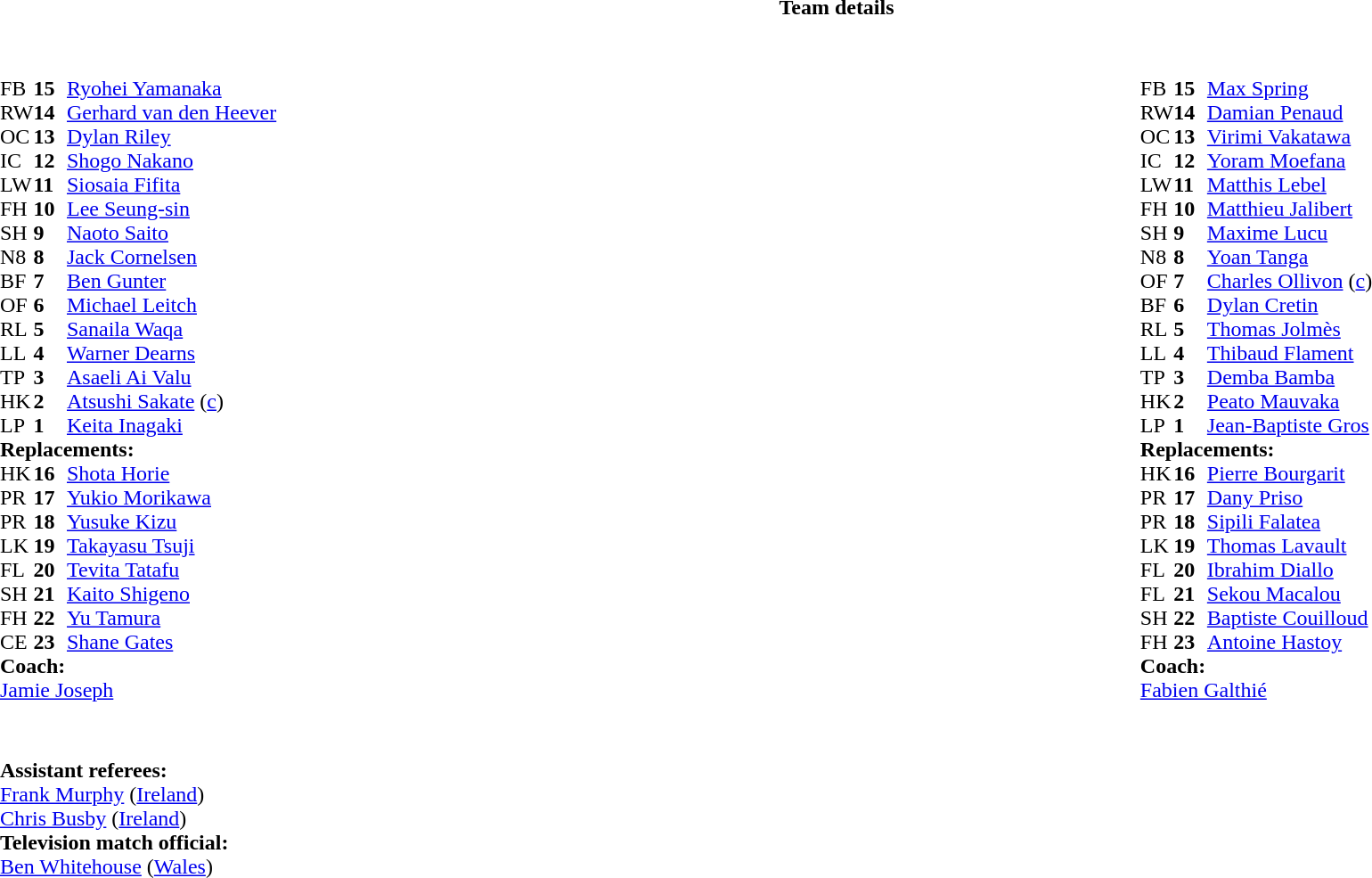<table border="0" style="width:100%;" class="collapsible collapsed">
<tr>
<th>Team details</th>
</tr>
<tr>
<td><br><table style="width:100%">
<tr>
<td style="vertical-align:top;width:50%"><br><table cellspacing="0" cellpadding="0">
<tr>
<th width="25"></th>
<th width="25"></th>
</tr>
<tr>
<td>FB</td>
<td><strong>15</strong></td>
<td><a href='#'>Ryohei Yamanaka</a></td>
</tr>
<tr>
<td>RW</td>
<td><strong>14</strong></td>
<td><a href='#'>Gerhard van den Heever</a></td>
</tr>
<tr>
<td>OC</td>
<td><strong>13</strong></td>
<td><a href='#'>Dylan Riley</a></td>
</tr>
<tr>
<td>IC</td>
<td><strong>12</strong></td>
<td><a href='#'>Shogo Nakano</a></td>
<td></td>
<td></td>
</tr>
<tr>
<td>LW</td>
<td><strong>11</strong></td>
<td><a href='#'>Siosaia Fifita</a></td>
</tr>
<tr>
<td>FH</td>
<td><strong>10</strong></td>
<td><a href='#'>Lee Seung-sin</a></td>
<td></td>
<td></td>
</tr>
<tr>
<td>SH</td>
<td><strong>9</strong></td>
<td><a href='#'>Naoto Saito</a></td>
<td></td>
<td></td>
</tr>
<tr>
<td>N8</td>
<td><strong>8</strong></td>
<td><a href='#'>Jack Cornelsen</a></td>
</tr>
<tr>
<td>BF</td>
<td><strong>7</strong></td>
<td><a href='#'>Ben Gunter</a></td>
</tr>
<tr>
<td>OF</td>
<td><strong>6</strong></td>
<td><a href='#'>Michael Leitch</a></td>
</tr>
<tr>
<td>RL</td>
<td><strong>5</strong></td>
<td><a href='#'>Sanaila Waqa</a></td>
<td></td>
<td></td>
</tr>
<tr>
<td>LL</td>
<td><strong>4</strong></td>
<td><a href='#'>Warner Dearns</a></td>
<td></td>
<td></td>
</tr>
<tr>
<td>TP</td>
<td><strong>3</strong></td>
<td><a href='#'>Asaeli Ai Valu</a></td>
<td></td>
<td></td>
</tr>
<tr>
<td>HK</td>
<td><strong>2</strong></td>
<td><a href='#'>Atsushi Sakate</a> (<a href='#'>c</a>)</td>
<td></td>
<td></td>
</tr>
<tr>
<td>LP</td>
<td><strong>1</strong></td>
<td><a href='#'>Keita Inagaki</a></td>
<td></td>
<td></td>
</tr>
<tr>
<td colspan="3"><strong>Replacements:</strong></td>
</tr>
<tr>
<td>HK</td>
<td><strong>16</strong></td>
<td><a href='#'>Shota Horie</a></td>
<td></td>
<td></td>
</tr>
<tr>
<td>PR</td>
<td><strong>17</strong></td>
<td><a href='#'>Yukio Morikawa</a></td>
<td></td>
<td></td>
</tr>
<tr>
<td>PR</td>
<td><strong>18</strong></td>
<td><a href='#'>Yusuke Kizu</a></td>
<td></td>
<td></td>
</tr>
<tr>
<td>LK</td>
<td><strong>19</strong></td>
<td><a href='#'>Takayasu Tsuji</a></td>
<td></td>
<td></td>
</tr>
<tr>
<td>FL</td>
<td><strong>20</strong></td>
<td><a href='#'>Tevita Tatafu</a></td>
<td></td>
<td></td>
</tr>
<tr>
<td>SH</td>
<td><strong>21</strong></td>
<td><a href='#'>Kaito Shigeno</a></td>
<td></td>
<td></td>
</tr>
<tr>
<td>FH</td>
<td><strong>22</strong></td>
<td><a href='#'>Yu Tamura</a></td>
<td></td>
<td></td>
</tr>
<tr>
<td>CE</td>
<td><strong>23</strong></td>
<td><a href='#'>Shane Gates</a></td>
<td></td>
<td></td>
</tr>
<tr>
<td colspan="3"><strong>Coach:</strong></td>
</tr>
<tr>
<td colspan="3"> <a href='#'>Jamie Joseph</a></td>
</tr>
</table>
</td>
<td style="vertical-align:top;width:50%"><br><table cellspacing="0" cellpadding="0" style="margin:auto">
<tr>
<th width="25"></th>
<th width="25"></th>
</tr>
<tr>
<td>FB</td>
<td><strong>15</strong></td>
<td><a href='#'>Max Spring</a></td>
</tr>
<tr>
<td>RW</td>
<td><strong>14</strong></td>
<td><a href='#'>Damian Penaud</a></td>
<td></td>
<td></td>
</tr>
<tr>
<td>OC</td>
<td><strong>13</strong></td>
<td><a href='#'>Virimi Vakatawa</a></td>
</tr>
<tr>
<td>IC</td>
<td><strong>12</strong></td>
<td><a href='#'>Yoram Moefana</a></td>
</tr>
<tr>
<td>LW</td>
<td><strong>11</strong></td>
<td><a href='#'>Matthis Lebel</a></td>
</tr>
<tr>
<td>FH</td>
<td><strong>10</strong></td>
<td><a href='#'>Matthieu Jalibert</a></td>
</tr>
<tr>
<td>SH</td>
<td><strong>9</strong></td>
<td><a href='#'>Maxime Lucu</a></td>
<td></td>
<td></td>
</tr>
<tr>
<td>N8</td>
<td><strong>8</strong></td>
<td><a href='#'>Yoan Tanga</a></td>
</tr>
<tr>
<td>OF</td>
<td><strong>7</strong></td>
<td><a href='#'>Charles Ollivon</a> (<a href='#'>c</a>)</td>
</tr>
<tr>
<td>BF</td>
<td><strong>6</strong></td>
<td><a href='#'>Dylan Cretin</a></td>
<td></td>
<td></td>
</tr>
<tr>
<td>RL</td>
<td><strong>5</strong></td>
<td><a href='#'>Thomas Jolmès</a></td>
<td></td>
<td></td>
</tr>
<tr>
<td>LL</td>
<td><strong>4</strong></td>
<td><a href='#'>Thibaud Flament</a></td>
</tr>
<tr>
<td>TP</td>
<td><strong>3</strong></td>
<td><a href='#'>Demba Bamba</a></td>
<td></td>
<td></td>
</tr>
<tr>
<td>HK</td>
<td><strong>2</strong></td>
<td><a href='#'>Peato Mauvaka</a></td>
<td></td>
<td></td>
</tr>
<tr>
<td>LP</td>
<td><strong>1</strong></td>
<td><a href='#'>Jean-Baptiste Gros</a></td>
<td></td>
<td></td>
</tr>
<tr>
<td colspan="3"><strong>Replacements:</strong></td>
</tr>
<tr>
<td>HK</td>
<td><strong>16</strong></td>
<td><a href='#'>Pierre Bourgarit</a></td>
<td></td>
<td></td>
</tr>
<tr>
<td>PR</td>
<td><strong>17</strong></td>
<td><a href='#'>Dany Priso</a></td>
<td></td>
<td></td>
</tr>
<tr>
<td>PR</td>
<td><strong>18</strong></td>
<td><a href='#'>Sipili Falatea</a></td>
<td></td>
<td></td>
</tr>
<tr>
<td>LK</td>
<td><strong>19</strong></td>
<td><a href='#'>Thomas Lavault</a></td>
<td></td>
<td></td>
</tr>
<tr>
<td>FL</td>
<td><strong>20</strong></td>
<td><a href='#'>Ibrahim Diallo</a></td>
<td></td>
<td></td>
</tr>
<tr>
<td>FL</td>
<td><strong>21</strong></td>
<td><a href='#'>Sekou Macalou</a></td>
<td></td>
<td></td>
</tr>
<tr>
<td>SH</td>
<td><strong>22</strong></td>
<td><a href='#'>Baptiste Couilloud</a></td>
<td></td>
<td></td>
</tr>
<tr>
<td>FH</td>
<td><strong>23</strong></td>
<td><a href='#'>Antoine Hastoy</a></td>
</tr>
<tr>
<td colspan="3"><strong>Coach:</strong></td>
</tr>
<tr>
<td colspan="3"> <a href='#'>Fabien Galthié</a></td>
</tr>
</table>
</td>
</tr>
</table>
<table style="width:100%">
<tr>
<td><br><br><strong>Assistant referees:</strong>
<br><a href='#'>Frank Murphy</a> (<a href='#'>Ireland</a>)
<br><a href='#'>Chris Busby</a> (<a href='#'>Ireland</a>)
<br><strong>Television match official:</strong>
<br><a href='#'>Ben Whitehouse</a> (<a href='#'>Wales</a>)</td>
</tr>
</table>
</td>
</tr>
</table>
